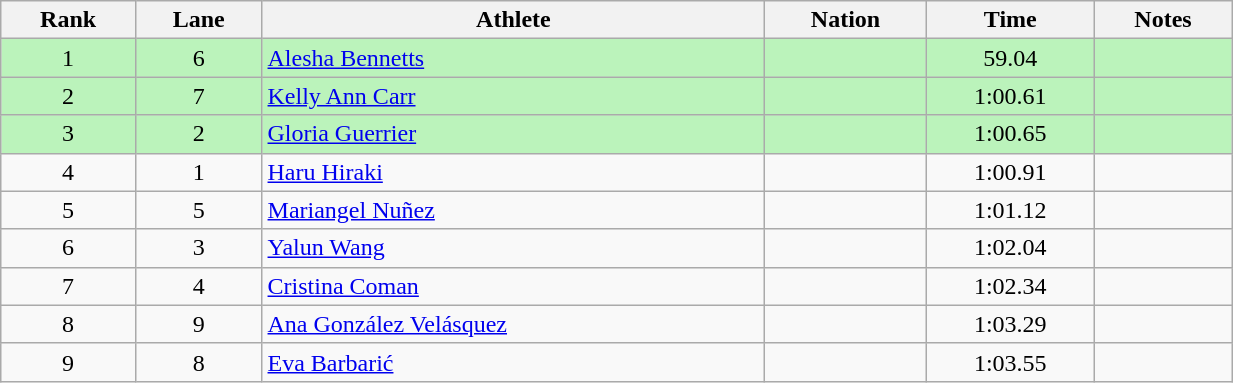<table class="wikitable sortable" style="text-align:center;width: 65%;">
<tr>
<th scope="col">Rank</th>
<th scope="col">Lane</th>
<th scope="col">Athlete</th>
<th scope="col">Nation</th>
<th scope="col">Time</th>
<th scope="col">Notes</th>
</tr>
<tr bgcolor=bbf3bb>
<td>1</td>
<td>6</td>
<td align=left><a href='#'>Alesha Bennetts</a></td>
<td align=left></td>
<td>59.04</td>
<td></td>
</tr>
<tr bgcolor=bbf3bb>
<td>2</td>
<td>7</td>
<td align=left><a href='#'>Kelly Ann Carr</a></td>
<td align=left></td>
<td>1:00.61</td>
<td></td>
</tr>
<tr bgcolor=bbf3bb>
<td>3</td>
<td>2</td>
<td align=left><a href='#'>Gloria Guerrier</a></td>
<td align=left></td>
<td>1:00.65</td>
<td></td>
</tr>
<tr>
<td>4</td>
<td>1</td>
<td align=left><a href='#'>Haru Hiraki</a></td>
<td align=left></td>
<td>1:00.91</td>
<td></td>
</tr>
<tr>
<td>5</td>
<td>5</td>
<td align=left><a href='#'>Mariangel Nuñez</a></td>
<td align=left></td>
<td>1:01.12</td>
<td></td>
</tr>
<tr>
<td>6</td>
<td>3</td>
<td align=left><a href='#'>Yalun Wang</a></td>
<td align=left></td>
<td>1:02.04</td>
<td></td>
</tr>
<tr>
<td>7</td>
<td>4</td>
<td align=left><a href='#'>Cristina Coman</a></td>
<td align=left></td>
<td>1:02.34</td>
<td></td>
</tr>
<tr>
<td>8</td>
<td>9</td>
<td align=left><a href='#'>Ana González Velásquez</a></td>
<td align=left></td>
<td>1:03.29</td>
<td></td>
</tr>
<tr>
<td>9</td>
<td>8</td>
<td align=left><a href='#'>Eva Barbarić</a></td>
<td align=left></td>
<td>1:03.55</td>
<td></td>
</tr>
</table>
